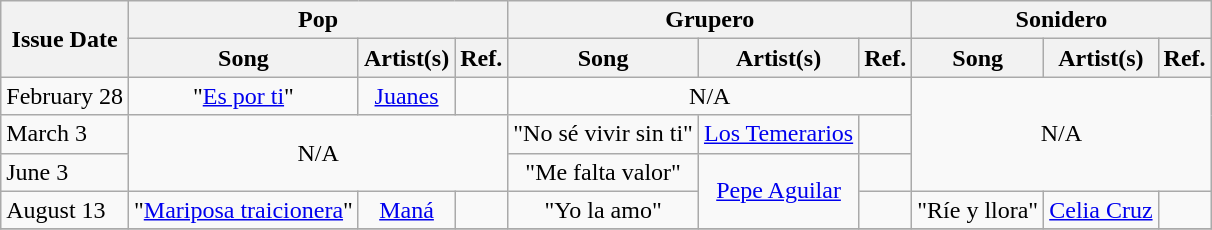<table class="wikitable">
<tr>
<th style="text-align: center;" rowspan="2">Issue Date</th>
<th style="text-align: center;" colspan="3">Pop</th>
<th style="text-align: center;" colspan="3">Grupero</th>
<th style="text-align: center;" colspan="3">Sonidero</th>
</tr>
<tr>
<th>Song</th>
<th>Artist(s)</th>
<th>Ref.</th>
<th>Song</th>
<th>Artist(s)</th>
<th>Ref.</th>
<th>Song</th>
<th>Artist(s)</th>
<th>Ref.</th>
</tr>
<tr>
<td>February 28</td>
<td align="center">"<a href='#'>Es por ti</a>"</td>
<td align="center"><a href='#'>Juanes</a></td>
<td align="center"></td>
<td align="center" colspan="3">N/A</td>
<td align="center" colspan="3" rowspan="3">N/A</td>
</tr>
<tr>
<td>March 3</td>
<td align="center" colspan="3" rowspan="2">N/A</td>
<td align="center">"No sé vivir sin ti"</td>
<td align="center"><a href='#'>Los Temerarios</a></td>
<td align="center"></td>
</tr>
<tr>
<td>June 3</td>
<td align="center">"Me falta valor"</td>
<td align="center" rowspan="2"><a href='#'>Pepe Aguilar</a></td>
<td align="center"></td>
</tr>
<tr>
<td>August 13</td>
<td align="center">"<a href='#'>Mariposa traicionera</a>"</td>
<td align="center"><a href='#'>Maná</a></td>
<td align="center"></td>
<td align="center">"Yo la amo"</td>
<td align="center"></td>
<td align="center">"Ríe y llora"</td>
<td align="center"><a href='#'>Celia Cruz</a></td>
<td align="center"></td>
</tr>
<tr>
</tr>
</table>
